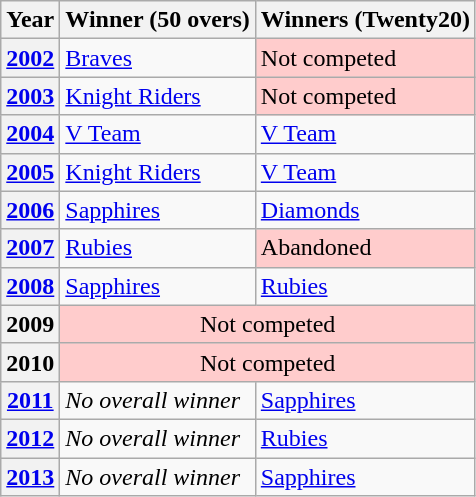<table class="wikitable sortable plainrowheaders">
<tr>
<th scope="col">Year</th>
<th scope="col">Winner (50 overs)</th>
<th scope="col">Winners (Twenty20)</th>
</tr>
<tr>
<th scope="row" style="text-align:center"><a href='#'>2002</a></th>
<td><a href='#'>Braves</a></td>
<td style="background:#fcc;">Not competed</td>
</tr>
<tr>
<th scope="row" style="text-align:center"><a href='#'>2003</a></th>
<td><a href='#'>Knight Riders</a></td>
<td style="background:#fcc;">Not competed</td>
</tr>
<tr>
<th scope="row" style="text-align:center"><a href='#'>2004</a></th>
<td><a href='#'>V Team</a></td>
<td><a href='#'>V Team</a></td>
</tr>
<tr>
<th scope="row" style="text-align:center"><a href='#'>2005</a></th>
<td><a href='#'>Knight Riders</a></td>
<td><a href='#'>V Team</a></td>
</tr>
<tr>
<th scope="row" style="text-align:center"><a href='#'>2006</a></th>
<td><a href='#'>Sapphires</a></td>
<td><a href='#'>Diamonds</a></td>
</tr>
<tr>
<th scope="row" style="text-align:center"><a href='#'>2007</a></th>
<td><a href='#'>Rubies</a></td>
<td style="background:#fcc;">Abandoned</td>
</tr>
<tr>
<th scope="row" style="text-align:center"><a href='#'>2008</a></th>
<td><a href='#'>Sapphires</a></td>
<td><a href='#'>Rubies</a></td>
</tr>
<tr>
<th scope="row" style="text-align:center">2009</th>
<td colspan="2"  style="background:#fcc; text-align:center;">Not competed</td>
</tr>
<tr>
<th scope="row" style="text-align:center">2010</th>
<td colspan="2"  style="background:#fcc; text-align:center;">Not competed</td>
</tr>
<tr>
<th scope="row" style="text-align:center"><a href='#'>2011</a></th>
<td><em>No overall winner</em></td>
<td><a href='#'>Sapphires</a></td>
</tr>
<tr>
<th scope="row" style="text-align:center"><a href='#'>2012</a></th>
<td><em>No overall winner</em></td>
<td><a href='#'>Rubies</a></td>
</tr>
<tr>
<th scope="row" style="text-align:center"><a href='#'>2013</a></th>
<td><em>No overall winner</em></td>
<td><a href='#'>Sapphires</a></td>
</tr>
</table>
